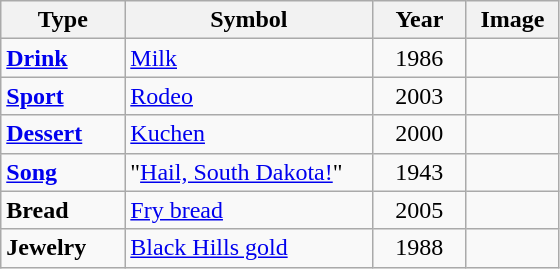<table class="wikitable">
<tr>
<th width="20%">Type</th>
<th width="40%">Symbol</th>
<th width="15%">Year</th>
<th width="15%">Image</th>
</tr>
<tr>
<td><strong><a href='#'>Drink</a></strong></td>
<td><a href='#'>Milk</a></td>
<td align="center">1986</td>
<td align="center"></td>
</tr>
<tr>
<td><strong><a href='#'>Sport</a></strong></td>
<td><a href='#'>Rodeo</a></td>
<td align="center">2003</td>
<td align="center"></td>
</tr>
<tr>
<td><strong><a href='#'>Dessert</a></strong></td>
<td><a href='#'>Kuchen</a></td>
<td align="center">2000</td>
<td></td>
</tr>
<tr>
<td><strong><a href='#'>Song</a></strong></td>
<td>"<a href='#'>Hail, South Dakota!</a>"</td>
<td align="center">1943</td>
<td></td>
</tr>
<tr>
<td><strong>Bread</strong></td>
<td><a href='#'>Fry bread</a></td>
<td align="center">2005</td>
<td align="center"></td>
</tr>
<tr>
<td><strong>Jewelry</strong></td>
<td><a href='#'>Black Hills gold</a></td>
<td align="center">1988</td>
<td></td>
</tr>
</table>
